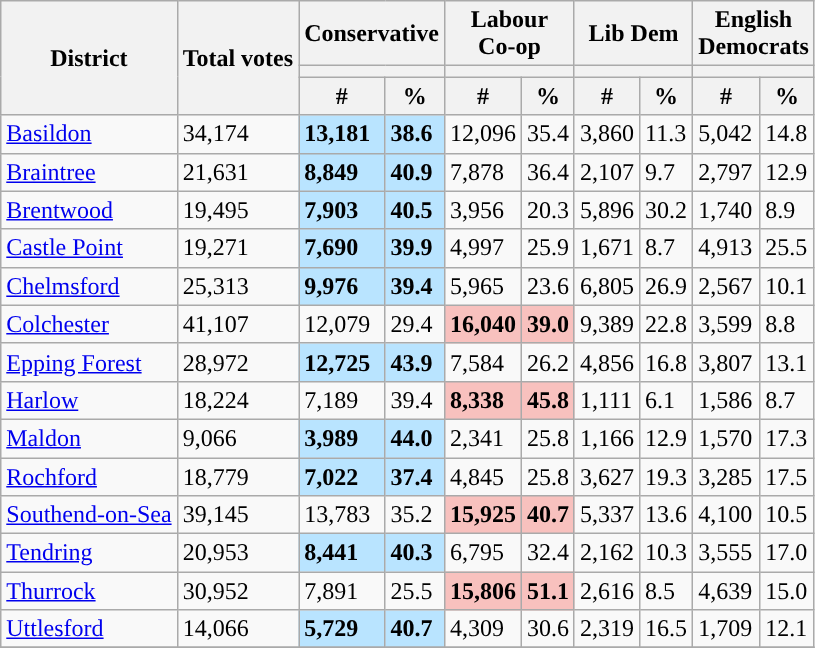<table class="wikitable sortable">
<tr>
<th rowspan=3>District</th>
<th rowspan=3>Total votes</th>
<th colspan="2">Conservative</th>
<th colspan="2">Labour<br>Co-op</th>
<th colspan="2">Lib Dem</th>
<th colspan="2">English<br>Democrats</th>
</tr>
<tr>
<th colspan="2" style="background:"></th>
<th colspan="2" style="background:"></th>
<th colspan="2" style="background:"></th>
<th colspan="2" style="background:"></th>
</tr>
<tr>
<th>#</th>
<th>%</th>
<th>#</th>
<th>%</th>
<th>#</th>
<th>%</th>
<th>#</th>
<th>%</th>
</tr>
<tr>
<td><a href='#'>Basildon</a></td>
<td>34,174</td>
<td style="background:#B9E4FF;"><strong>13,181</strong></td>
<td style="background:#B9E4FF;"><strong>38.6</strong></td>
<td>12,096</td>
<td>35.4</td>
<td>3,860</td>
<td>11.3</td>
<td>5,042</td>
<td>14.8</td>
</tr>
<tr>
<td><a href='#'>Braintree</a></td>
<td>21,631</td>
<td style="background:#B9E4FF;"><strong>8,849</strong></td>
<td style="background:#B9E4FF;"><strong>40.9</strong></td>
<td>7,878</td>
<td>36.4</td>
<td>2,107</td>
<td>9.7</td>
<td>2,797</td>
<td>12.9</td>
</tr>
<tr>
<td><a href='#'>Brentwood</a></td>
<td>19,495</td>
<td style="background:#B9E4FF;"><strong>7,903</strong></td>
<td style="background:#B9E4FF;"><strong>40.5</strong></td>
<td>3,956</td>
<td>20.3</td>
<td>5,896</td>
<td>30.2</td>
<td>1,740</td>
<td>8.9</td>
</tr>
<tr>
<td><a href='#'>Castle Point</a></td>
<td>19,271</td>
<td style="background:#B9E4FF;"><strong>7,690</strong></td>
<td style="background:#B9E4FF;"><strong>39.9</strong></td>
<td>4,997</td>
<td>25.9</td>
<td>1,671</td>
<td>8.7</td>
<td>4,913</td>
<td>25.5</td>
</tr>
<tr>
<td><a href='#'>Chelmsford</a></td>
<td>25,313</td>
<td style="background:#B9E4FF;"><strong>9,976</strong></td>
<td style="background:#B9E4FF;"><strong>39.4</strong></td>
<td>5,965</td>
<td>23.6</td>
<td>6,805</td>
<td>26.9</td>
<td>2,567</td>
<td>10.1</td>
</tr>
<tr>
<td><a href='#'>Colchester</a></td>
<td>41,107</td>
<td>12,079</td>
<td>29.4</td>
<td style="background:#F8C1BE;"><strong>16,040</strong></td>
<td style="background:#F8C1BE;"><strong>39.0</strong></td>
<td>9,389</td>
<td>22.8</td>
<td>3,599</td>
<td>8.8</td>
</tr>
<tr>
<td><a href='#'>Epping Forest</a></td>
<td>28,972</td>
<td style="background:#B9E4FF;"><strong>12,725</strong></td>
<td style="background:#B9E4FF;"><strong>43.9</strong></td>
<td>7,584</td>
<td>26.2</td>
<td>4,856</td>
<td>16.8</td>
<td>3,807</td>
<td>13.1</td>
</tr>
<tr>
<td><a href='#'>Harlow</a></td>
<td>18,224</td>
<td>7,189</td>
<td>39.4</td>
<td style="background:#F8C1BE;"><strong>8,338</strong></td>
<td style="background:#F8C1BE;"><strong>45.8</strong></td>
<td>1,111</td>
<td>6.1</td>
<td>1,586</td>
<td>8.7</td>
</tr>
<tr>
<td><a href='#'>Maldon</a></td>
<td>9,066</td>
<td style="background:#B9E4FF;"><strong>3,989</strong></td>
<td style="background:#B9E4FF;"><strong>44.0</strong></td>
<td>2,341</td>
<td>25.8</td>
<td>1,166</td>
<td>12.9</td>
<td>1,570</td>
<td>17.3</td>
</tr>
<tr>
<td><a href='#'>Rochford</a></td>
<td>18,779</td>
<td style="background:#B9E4FF;"><strong>7,022</strong></td>
<td style="background:#B9E4FF;"><strong>37.4</strong></td>
<td>4,845</td>
<td>25.8</td>
<td>3,627</td>
<td>19.3</td>
<td>3,285</td>
<td>17.5</td>
</tr>
<tr>
<td><a href='#'>Southend-on-Sea</a></td>
<td>39,145</td>
<td>13,783</td>
<td>35.2</td>
<td style="background:#F8C1BE;"><strong>15,925</strong></td>
<td style="background:#F8C1BE;"><strong>40.7</strong></td>
<td>5,337</td>
<td>13.6</td>
<td>4,100</td>
<td>10.5</td>
</tr>
<tr>
<td><a href='#'>Tendring</a></td>
<td>20,953</td>
<td style="background:#B9E4FF;"><strong>8,441</strong></td>
<td style="background:#B9E4FF;"><strong>40.3</strong></td>
<td>6,795</td>
<td>32.4</td>
<td>2,162</td>
<td>10.3</td>
<td>3,555</td>
<td>17.0</td>
</tr>
<tr>
<td><a href='#'>Thurrock</a></td>
<td>30,952</td>
<td>7,891</td>
<td>25.5</td>
<td style="background:#F8C1BE;"><strong>15,806</strong></td>
<td style="background:#F8C1BE;"><strong>51.1</strong></td>
<td>2,616</td>
<td>8.5</td>
<td>4,639</td>
<td>15.0</td>
</tr>
<tr>
<td><a href='#'>Uttlesford</a></td>
<td>14,066</td>
<td style="background:#B9E4FF;"><strong>5,729</strong></td>
<td style="background:#B9E4FF;"><strong>40.7</strong></td>
<td>4,309</td>
<td>30.6</td>
<td>2,319</td>
<td>16.5</td>
<td>1,709</td>
<td>12.1</td>
</tr>
<tr>
</tr>
</table>
